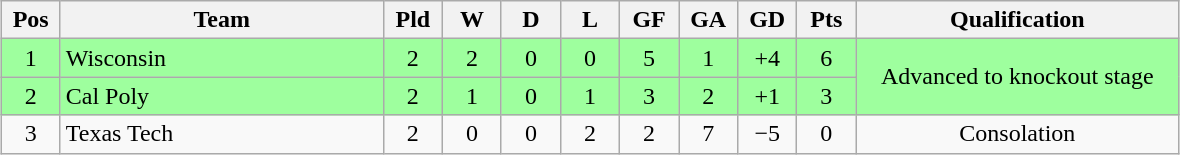<table class="wikitable" style="text-align:center; margin: 1em auto">
<tr>
<th style=width:2em>Pos</th>
<th style=width:13em>Team</th>
<th style=width:2em>Pld</th>
<th style=width:2em>W</th>
<th style=width:2em>D</th>
<th style=width:2em>L</th>
<th style=width:2em>GF</th>
<th style=width:2em>GA</th>
<th style=width:2em>GD</th>
<th style=width:2em>Pts</th>
<th style=width:13em>Qualification</th>
</tr>
<tr bgcolor="#9eff9e">
<td>1</td>
<td style="text-align:left">Wisconsin</td>
<td>2</td>
<td>2</td>
<td>0</td>
<td>0</td>
<td>5</td>
<td>1</td>
<td>+4</td>
<td>6</td>
<td rowspan="2">Advanced to knockout stage</td>
</tr>
<tr bgcolor="#9eff9e">
<td>2</td>
<td style="text-align:left">Cal Poly</td>
<td>2</td>
<td>1</td>
<td>0</td>
<td>1</td>
<td>3</td>
<td>2</td>
<td>+1</td>
<td>3</td>
</tr>
<tr>
<td>3</td>
<td style="text-align:left">Texas Tech</td>
<td>2</td>
<td>0</td>
<td>0</td>
<td>2</td>
<td>2</td>
<td>7</td>
<td>−5</td>
<td>0</td>
<td>Consolation</td>
</tr>
</table>
